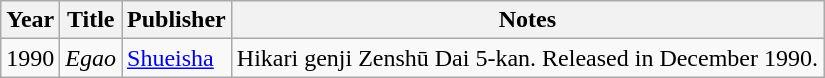<table class="wikitable">
<tr>
<th>Year</th>
<th>Title</th>
<th>Publisher</th>
<th>Notes</th>
</tr>
<tr>
<td>1990</td>
<td><em>Egao</em></td>
<td><a href='#'>Shueisha</a></td>
<td>Hikari genji Zenshū Dai 5-kan. Released in December 1990.</td>
</tr>
</table>
